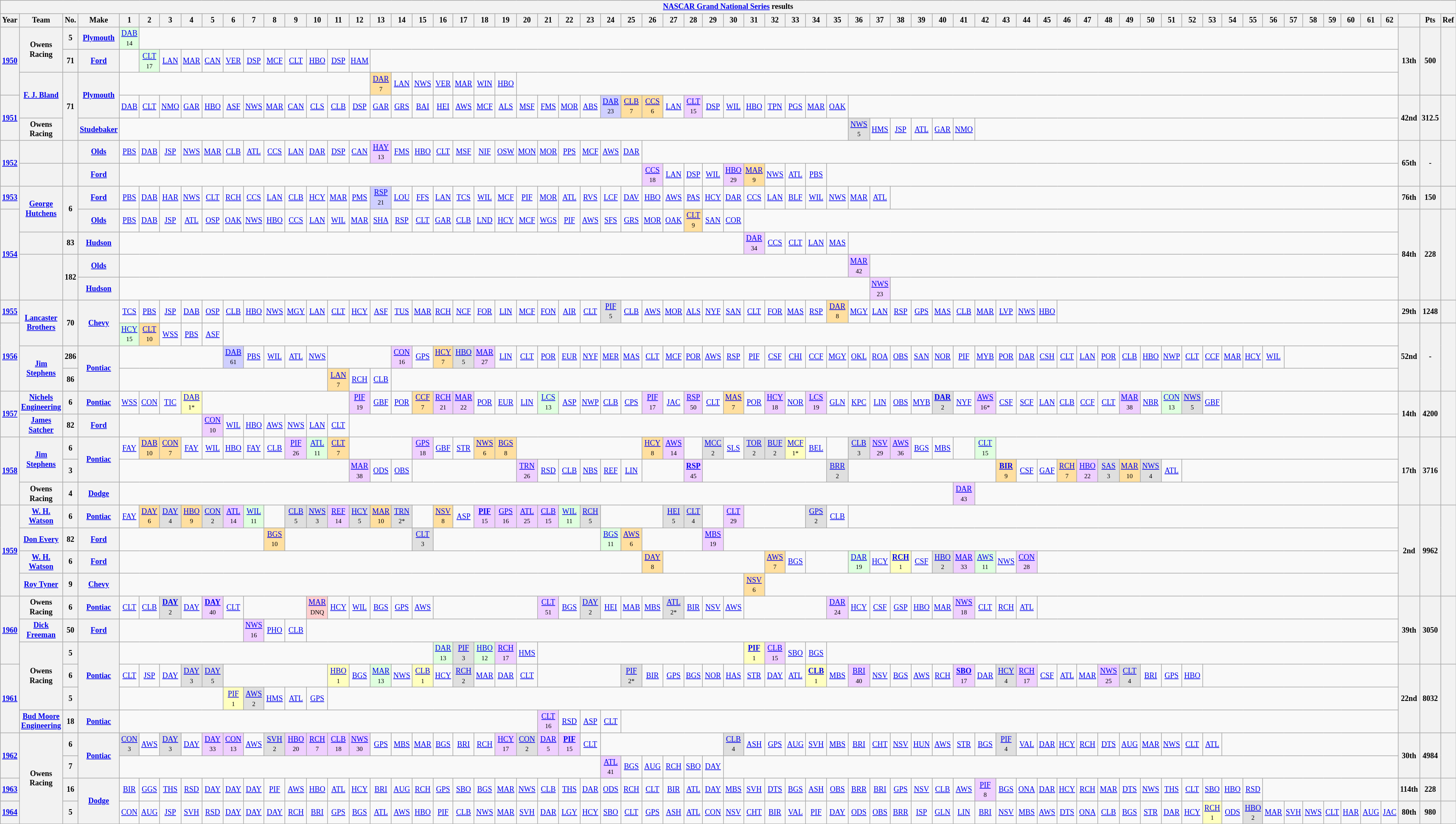<table class="wikitable" style="text-align:center; font-size:75%">
<tr>
<th colspan="69"><a href='#'>NASCAR Grand National Series</a> results</th>
</tr>
<tr>
<th>Year</th>
<th>Team</th>
<th>No.</th>
<th>Make</th>
<th>1</th>
<th>2</th>
<th>3</th>
<th>4</th>
<th>5</th>
<th>6</th>
<th>7</th>
<th>8</th>
<th>9</th>
<th>10</th>
<th>11</th>
<th>12</th>
<th>13</th>
<th>14</th>
<th>15</th>
<th>16</th>
<th>17</th>
<th>18</th>
<th>19</th>
<th>20</th>
<th>21</th>
<th>22</th>
<th>23</th>
<th>24</th>
<th>25</th>
<th>26</th>
<th>27</th>
<th>28</th>
<th>29</th>
<th>30</th>
<th>31</th>
<th>32</th>
<th>33</th>
<th>34</th>
<th>35</th>
<th>36</th>
<th>37</th>
<th>38</th>
<th>39</th>
<th>40</th>
<th>41</th>
<th>42</th>
<th>43</th>
<th>44</th>
<th>45</th>
<th>46</th>
<th>47</th>
<th>48</th>
<th>49</th>
<th>50</th>
<th>51</th>
<th>52</th>
<th>53</th>
<th>54</th>
<th>55</th>
<th>56</th>
<th>57</th>
<th>58</th>
<th>59</th>
<th>60</th>
<th>61</th>
<th>62</th>
<th></th>
<th>Pts</th>
<th>Ref</th>
</tr>
<tr>
<th rowspan=3><a href='#'>1950</a></th>
<th rowspan=2>Owens Racing</th>
<th>5</th>
<th><a href='#'>Plymouth</a></th>
<td style="background:#DFFFDF;"><a href='#'>DAB</a><br><small>14</small></td>
<td colspan=61></td>
<th rowspan=3>13th</th>
<th rowspan=3>500</th>
<th rowspan=3></th>
</tr>
<tr>
<th>71</th>
<th><a href='#'>Ford</a></th>
<td></td>
<td style="background:#DFFFDF;"><a href='#'>CLT</a><br><small>17</small></td>
<td><a href='#'>LAN</a></td>
<td><a href='#'>MAR</a></td>
<td><a href='#'>CAN</a></td>
<td><a href='#'>VER</a></td>
<td><a href='#'>DSP</a></td>
<td><a href='#'>MCF</a></td>
<td><a href='#'>CLT</a></td>
<td><a href='#'>HBO</a></td>
<td><a href='#'>DSP</a></td>
<td><a href='#'>HAM</a></td>
<td colspan=50></td>
</tr>
<tr>
<th rowspan=2><a href='#'>F. J. Bland</a></th>
<th rowspan=3>71</th>
<th rowspan=2><a href='#'>Plymouth</a></th>
<td colspan=12></td>
<td style="background:#FFDF9F;"><a href='#'>DAR</a><br><small>7</small></td>
<td><a href='#'>LAN</a></td>
<td><a href='#'>NWS</a></td>
<td><a href='#'>VER</a></td>
<td><a href='#'>MAR</a></td>
<td><a href='#'>WIN</a></td>
<td><a href='#'>HBO</a></td>
<td colspan=43></td>
</tr>
<tr>
<th rowspan=2><a href='#'>1951</a></th>
<td><a href='#'>DAB</a></td>
<td><a href='#'>CLT</a></td>
<td><a href='#'>NMO</a></td>
<td><a href='#'>GAR</a></td>
<td><a href='#'>HBO</a></td>
<td><a href='#'>ASF</a></td>
<td><a href='#'>NWS</a></td>
<td><a href='#'>MAR</a></td>
<td><a href='#'>CAN</a></td>
<td><a href='#'>CLS</a></td>
<td><a href='#'>CLB</a></td>
<td><a href='#'>DSP</a></td>
<td><a href='#'>GAR</a></td>
<td><a href='#'>GRS</a></td>
<td><a href='#'>BAI</a></td>
<td><a href='#'>HEI</a></td>
<td><a href='#'>AWS</a></td>
<td><a href='#'>MCF</a></td>
<td><a href='#'>ALS</a></td>
<td><a href='#'>MSF</a></td>
<td><a href='#'>FMS</a></td>
<td><a href='#'>MOR</a></td>
<td><a href='#'>ABS</a></td>
<td style="background:#CFCFFF;"><a href='#'>DAR</a><br><small>23</small></td>
<td style="background:#FFDF9F;"><a href='#'>CLB</a><br><small>7</small></td>
<td style="background:#FFDF9F;"><a href='#'>CCS</a><br><small>6</small></td>
<td><a href='#'>LAN</a></td>
<td style="background:#EFCFFF;"><a href='#'>CLT</a><br><small>15</small></td>
<td><a href='#'>DSP</a></td>
<td><a href='#'>WIL</a></td>
<td><a href='#'>HBO</a></td>
<td><a href='#'>TPN</a></td>
<td><a href='#'>PGS</a></td>
<td><a href='#'>MAR</a></td>
<td><a href='#'>OAK</a></td>
<td colspan=27></td>
<th rowspan=2>42nd</th>
<th rowspan=2>312.5</th>
<th rowspan=2></th>
</tr>
<tr>
<th>Owens Racing</th>
<th><a href='#'>Studebaker</a></th>
<td colspan=35></td>
<td style="background:#DFDFDF;"><a href='#'>NWS</a><br><small>5</small></td>
<td><a href='#'>HMS</a></td>
<td><a href='#'>JSP</a></td>
<td><a href='#'>ATL</a></td>
<td><a href='#'>GAR</a></td>
<td><a href='#'>NMO</a></td>
<td colspan=21></td>
</tr>
<tr>
<th rowspan=2><a href='#'>1952</a></th>
<th></th>
<th></th>
<th><a href='#'>Olds</a></th>
<td><a href='#'>PBS</a></td>
<td><a href='#'>DAB</a></td>
<td><a href='#'>JSP</a></td>
<td><a href='#'>NWS</a></td>
<td><a href='#'>MAR</a></td>
<td><a href='#'>CLB</a></td>
<td><a href='#'>ATL</a></td>
<td><a href='#'>CCS</a></td>
<td><a href='#'>LAN</a></td>
<td><a href='#'>DAR</a></td>
<td><a href='#'>DSP</a></td>
<td><a href='#'>CAN</a></td>
<td style="background:#EFCFFF;"><a href='#'>HAY</a><br><small>13</small></td>
<td><a href='#'>FMS</a></td>
<td><a href='#'>HBO</a></td>
<td><a href='#'>CLT</a></td>
<td><a href='#'>MSF</a></td>
<td><a href='#'>NIF</a></td>
<td><a href='#'>OSW</a></td>
<td><a href='#'>MON</a></td>
<td><a href='#'>MOR</a></td>
<td><a href='#'>PPS</a></td>
<td><a href='#'>MCF</a></td>
<td><a href='#'>AWS</a></td>
<td><a href='#'>DAR</a></td>
<td colspan=37></td>
<th rowspan=2>65th</th>
<th rowspan=2>-</th>
<th rowspan=2></th>
</tr>
<tr>
<th></th>
<th></th>
<th><a href='#'>Ford</a></th>
<td colspan=25></td>
<td style="background:#EFCFFF;"><a href='#'>CCS</a><br><small>18</small></td>
<td><a href='#'>LAN</a></td>
<td><a href='#'>DSP</a></td>
<td><a href='#'>WIL</a></td>
<td style="background:#EFCFFF;"><a href='#'>HBO</a><br><small>29</small></td>
<td style="background:#FFDF9F;"><a href='#'>MAR</a><br><small>9</small></td>
<td><a href='#'>NWS</a></td>
<td><a href='#'>ATL</a></td>
<td><a href='#'>PBS</a></td>
<td colspan=28></td>
</tr>
<tr>
<th><a href='#'>1953</a></th>
<th rowspan=2><a href='#'>George Hutchens</a></th>
<th rowspan=2>6</th>
<th><a href='#'>Ford</a></th>
<td><a href='#'>PBS</a></td>
<td><a href='#'>DAB</a></td>
<td><a href='#'>HAR</a></td>
<td><a href='#'>NWS</a></td>
<td><a href='#'>CLT</a></td>
<td><a href='#'>RCH</a></td>
<td><a href='#'>CCS</a></td>
<td><a href='#'>LAN</a></td>
<td><a href='#'>CLB</a></td>
<td><a href='#'>HCY</a></td>
<td><a href='#'>MAR</a></td>
<td><a href='#'>PMS</a></td>
<td style="background:#CFCFFF;"><a href='#'>RSP</a><br><small>21</small></td>
<td><a href='#'>LOU</a></td>
<td><a href='#'>FFS</a></td>
<td><a href='#'>LAN</a></td>
<td><a href='#'>TCS</a></td>
<td><a href='#'>WIL</a></td>
<td><a href='#'>MCF</a></td>
<td><a href='#'>PIF</a></td>
<td><a href='#'>MOR</a></td>
<td><a href='#'>ATL</a></td>
<td><a href='#'>RVS</a></td>
<td><a href='#'>LCF</a></td>
<td><a href='#'>DAV</a></td>
<td><a href='#'>HBO</a></td>
<td><a href='#'>AWS</a></td>
<td><a href='#'>PAS</a></td>
<td><a href='#'>HCY</a></td>
<td><a href='#'>DAR</a></td>
<td><a href='#'>CCS</a></td>
<td><a href='#'>LAN</a></td>
<td><a href='#'>BLF</a></td>
<td><a href='#'>WIL</a></td>
<td><a href='#'>NWS</a></td>
<td><a href='#'>MAR</a></td>
<td><a href='#'>ATL</a></td>
<td colspan=25></td>
<th>76th</th>
<th>150</th>
<th></th>
</tr>
<tr>
<th rowspan=4><a href='#'>1954</a></th>
<th><a href='#'>Olds</a></th>
<td><a href='#'>PBS</a></td>
<td><a href='#'>DAB</a></td>
<td><a href='#'>JSP</a></td>
<td><a href='#'>ATL</a></td>
<td><a href='#'>OSP</a></td>
<td><a href='#'>OAK</a></td>
<td><a href='#'>NWS</a></td>
<td><a href='#'>HBO</a></td>
<td><a href='#'>CCS</a></td>
<td><a href='#'>LAN</a></td>
<td><a href='#'>WIL</a></td>
<td><a href='#'>MAR</a></td>
<td><a href='#'>SHA</a></td>
<td><a href='#'>RSP</a></td>
<td><a href='#'>CLT</a></td>
<td><a href='#'>GAR</a></td>
<td><a href='#'>CLB</a></td>
<td><a href='#'>LND</a></td>
<td><a href='#'>HCY</a></td>
<td><a href='#'>MCF</a></td>
<td><a href='#'>WGS</a></td>
<td><a href='#'>PIF</a></td>
<td><a href='#'>AWS</a></td>
<td><a href='#'>SFS</a></td>
<td><a href='#'>GRS</a></td>
<td><a href='#'>MOR</a></td>
<td><a href='#'>OAK</a></td>
<td style="background:#FFDF9F;"><a href='#'>CLT</a><br><small>9</small></td>
<td><a href='#'>SAN</a></td>
<td><a href='#'>COR</a></td>
<td colspan=32></td>
<th rowspan=4>84th</th>
<th rowspan=4>228</th>
<th rowspan=4></th>
</tr>
<tr>
<th></th>
<th>83</th>
<th><a href='#'>Hudson</a></th>
<td colspan=30></td>
<td style="background:#EFCFFF;"><a href='#'>DAR</a><br><small>34</small></td>
<td><a href='#'>CCS</a></td>
<td><a href='#'>CLT</a></td>
<td><a href='#'>LAN</a></td>
<td><a href='#'>MAS</a></td>
<td colspan=27></td>
</tr>
<tr>
<th rowspan=2></th>
<th rowspan=2>182</th>
<th><a href='#'>Olds</a></th>
<td colspan=35></td>
<td style="background:#EFCFFF;"><a href='#'>MAR</a><br><small>42</small></td>
<td colspan=26></td>
</tr>
<tr>
<th><a href='#'>Hudson</a></th>
<td colspan=36></td>
<td style="background:#EFCFFF;"><a href='#'>NWS</a><br><small>23</small></td>
<td colspan=25></td>
</tr>
<tr>
<th><a href='#'>1955</a></th>
<th rowspan=2><a href='#'>Lancaster Brothers</a></th>
<th rowspan=2>70</th>
<th rowspan=2><a href='#'>Chevy</a></th>
<td><a href='#'>TCS</a></td>
<td><a href='#'>PBS</a></td>
<td><a href='#'>JSP</a></td>
<td><a href='#'>DAB</a></td>
<td><a href='#'>OSP</a></td>
<td><a href='#'>CLB</a></td>
<td><a href='#'>HBO</a></td>
<td><a href='#'>NWS</a></td>
<td><a href='#'>MGY</a></td>
<td><a href='#'>LAN</a></td>
<td><a href='#'>CLT</a></td>
<td><a href='#'>HCY</a></td>
<td><a href='#'>ASF</a></td>
<td><a href='#'>TUS</a></td>
<td><a href='#'>MAR</a></td>
<td><a href='#'>RCH</a></td>
<td><a href='#'>NCF</a></td>
<td><a href='#'>FOR</a></td>
<td><a href='#'>LIN</a></td>
<td><a href='#'>MCF</a></td>
<td><a href='#'>FON</a></td>
<td><a href='#'>AIR</a></td>
<td><a href='#'>CLT</a></td>
<td style="background:#DFDFDF;"><a href='#'>PIF</a><br><small>5</small></td>
<td><a href='#'>CLB</a></td>
<td><a href='#'>AWS</a></td>
<td><a href='#'>MOR</a></td>
<td><a href='#'>ALS</a></td>
<td><a href='#'>NYF</a></td>
<td><a href='#'>SAN</a></td>
<td><a href='#'>CLT</a></td>
<td><a href='#'>FOR</a></td>
<td><a href='#'>MAS</a></td>
<td><a href='#'>RSP</a></td>
<td style="background:#FFDF9F;"><a href='#'>DAR</a><br><small>8</small></td>
<td><a href='#'>MGY</a></td>
<td><a href='#'>LAN</a></td>
<td><a href='#'>RSP</a></td>
<td><a href='#'>GPS</a></td>
<td><a href='#'>MAS</a></td>
<td><a href='#'>CLB</a></td>
<td><a href='#'>MAR</a></td>
<td><a href='#'>LVP</a></td>
<td><a href='#'>NWS</a></td>
<td><a href='#'>HBO</a></td>
<td colspan=17></td>
<th>29th</th>
<th>1248</th>
<th></th>
</tr>
<tr>
<th rowspan=3><a href='#'>1956</a></th>
<td style="background:#DFFFDF;"><a href='#'>HCY</a><br><small>15</small></td>
<td style="background:#FFDF9F;"><a href='#'>CLT</a><br><small>10</small></td>
<td><a href='#'>WSS</a></td>
<td><a href='#'>PBS</a></td>
<td><a href='#'>ASF</a></td>
<td colspan=57></td>
<th rowspan=3>52nd</th>
<th rowspan=3>-</th>
<th rowspan=3></th>
</tr>
<tr>
<th rowspan=2><a href='#'>Jim Stephens</a></th>
<th>286</th>
<th rowspan=2><a href='#'>Pontiac</a></th>
<td colspan=5></td>
<td style="background:#CFCFFF;"><a href='#'>DAB</a><br><small>61</small></td>
<td><a href='#'>PBS</a></td>
<td><a href='#'>WIL</a></td>
<td><a href='#'>ATL</a></td>
<td><a href='#'>NWS</a></td>
<td colspan=3></td>
<td style="background:#EFCFFF;"><a href='#'>CON</a><br><small>16</small></td>
<td><a href='#'>GPS</a></td>
<td style="background:#FFDF9F;"><a href='#'>HCY</a><br><small>7</small></td>
<td style="background:#DFDFDF;"><a href='#'>HBO</a><br><small>5</small></td>
<td style="background:#EFCFFF;"><a href='#'>MAR</a><br><small>27</small></td>
<td><a href='#'>LIN</a></td>
<td><a href='#'>CLT</a></td>
<td><a href='#'>POR</a></td>
<td><a href='#'>EUR</a></td>
<td><a href='#'>NYF</a></td>
<td><a href='#'>MER</a></td>
<td><a href='#'>MAS</a></td>
<td><a href='#'>CLT</a></td>
<td><a href='#'>MCF</a></td>
<td><a href='#'>POR</a></td>
<td><a href='#'>AWS</a></td>
<td><a href='#'>RSP</a></td>
<td><a href='#'>PIF</a></td>
<td><a href='#'>CSF</a></td>
<td><a href='#'>CHI</a></td>
<td><a href='#'>CCF</a></td>
<td><a href='#'>MGY</a></td>
<td><a href='#'>OKL</a></td>
<td><a href='#'>ROA</a></td>
<td><a href='#'>OBS</a></td>
<td><a href='#'>SAN</a></td>
<td><a href='#'>NOR</a></td>
<td><a href='#'>PIF</a></td>
<td><a href='#'>MYB</a></td>
<td><a href='#'>POR</a></td>
<td><a href='#'>DAR</a></td>
<td><a href='#'>CSH</a></td>
<td><a href='#'>CLT</a></td>
<td><a href='#'>LAN</a></td>
<td><a href='#'>POR</a></td>
<td><a href='#'>CLB</a></td>
<td><a href='#'>HBO</a></td>
<td><a href='#'>NWP</a></td>
<td><a href='#'>CLT</a></td>
<td><a href='#'>CCF</a></td>
<td><a href='#'>MAR</a></td>
<td><a href='#'>HCY</a></td>
<td><a href='#'>WIL</a></td>
<td colspan=6></td>
</tr>
<tr>
<th>86</th>
<td colspan=10></td>
<td style="background:#FFDF9F;"><a href='#'>LAN</a><br><small>7</small></td>
<td><a href='#'>RCH</a></td>
<td><a href='#'>CLB</a></td>
<td colspan=49></td>
</tr>
<tr>
<th rowspan=2><a href='#'>1957</a></th>
<th><a href='#'>Nichels Engineering</a></th>
<th>6</th>
<th><a href='#'>Pontiac</a></th>
<td><a href='#'>WSS</a></td>
<td><a href='#'>CON</a></td>
<td><a href='#'>TIC</a></td>
<td style="background:#FFFFBF;"><a href='#'>DAB</a><br><small>1*</small></td>
<td colspan=7></td>
<td style="background:#EFCFFF;"><a href='#'>PIF</a><br><small>19</small></td>
<td><a href='#'>GBF</a></td>
<td><a href='#'>POR</a></td>
<td style="background:#FFDF9F;"><a href='#'>CCF</a><br><small>7</small></td>
<td style="background:#EFCFFF;"><a href='#'>RCH</a><br><small>21</small></td>
<td style="background:#EFCFFF;"><a href='#'>MAR</a><br><small>22</small></td>
<td><a href='#'>POR</a></td>
<td><a href='#'>EUR</a></td>
<td><a href='#'>LIN</a></td>
<td style="background:#DFFFDF;"><a href='#'>LCS</a><br><small>13</small></td>
<td><a href='#'>ASP</a></td>
<td><a href='#'>NWP</a></td>
<td><a href='#'>CLB</a></td>
<td><a href='#'>CPS</a></td>
<td style="background:#EFCFFF;"><a href='#'>PIF</a><br><small>17</small></td>
<td><a href='#'>JAC</a></td>
<td style="background:#EFCFFF;"><a href='#'>RSP</a><br><small>50</small></td>
<td><a href='#'>CLT</a></td>
<td style="background:#FFDF9F;"><a href='#'>MAS</a><br><small>7</small></td>
<td><a href='#'>POR</a></td>
<td style="background:#EFCFFF;"><a href='#'>HCY</a><br><small>18</small></td>
<td><a href='#'>NOR</a></td>
<td style="background:#EFCFFF;"><a href='#'>LCS</a><br><small>19</small></td>
<td><a href='#'>GLN</a></td>
<td><a href='#'>KPC</a></td>
<td><a href='#'>LIN</a></td>
<td><a href='#'>OBS</a></td>
<td><a href='#'>MYB</a></td>
<td style="background:#DFDFDF;"><strong><a href='#'>DAR</a></strong><br><small>2</small></td>
<td><a href='#'>NYF</a></td>
<td style="background:#EFCFFF;"><a href='#'>AWS</a><br><small>16*</small></td>
<td><a href='#'>CSF</a></td>
<td><a href='#'>SCF</a></td>
<td><a href='#'>LAN</a></td>
<td><a href='#'>CLB</a></td>
<td><a href='#'>CCF</a></td>
<td><a href='#'>CLT</a></td>
<td style="background:#EFCFFF;"><a href='#'>MAR</a><br><small>38</small></td>
<td><a href='#'>NBR</a></td>
<td style="background:#DFFFDF;"><a href='#'>CON</a><br><small>13</small></td>
<td style="background:#DFDFDF;"><a href='#'>NWS</a><br><small>5</small></td>
<td><a href='#'>GBF</a></td>
<td colspan=9></td>
<th rowspan=2>14th</th>
<th rowspan=2>4200</th>
<th rowspan=2></th>
</tr>
<tr>
<th><a href='#'>James Satcher</a></th>
<th>82</th>
<th><a href='#'>Ford</a></th>
<td colspan=4></td>
<td style="background:#EFCFFF;"><a href='#'>CON</a><br><small>10</small></td>
<td><a href='#'>WIL</a></td>
<td><a href='#'>HBO</a></td>
<td><a href='#'>AWS</a></td>
<td><a href='#'>NWS</a></td>
<td><a href='#'>LAN</a></td>
<td><a href='#'>CLT</a></td>
<td colspan=51></td>
</tr>
<tr>
<th rowspan=3><a href='#'>1958</a></th>
<th rowspan=2><a href='#'>Jim Stephens</a></th>
<th>6</th>
<th rowspan=2><a href='#'>Pontiac</a></th>
<td><a href='#'>FAY</a></td>
<td style="background:#FFDF9F;"><a href='#'>DAB</a><br><small>10</small></td>
<td style="background:#FFDF9F;"><a href='#'>CON</a><br><small>7</small></td>
<td><a href='#'>FAY</a></td>
<td><a href='#'>WIL</a></td>
<td><a href='#'>HBO</a></td>
<td><a href='#'>FAY</a></td>
<td><a href='#'>CLB</a></td>
<td style="background:#EFCFFF;"><a href='#'>PIF</a><br><small>26</small></td>
<td style="background:#DFFFDF;"><a href='#'>ATL</a><br><small>11</small></td>
<td style="background:#FFDF9F;"><a href='#'>CLT</a><br><small>7</small></td>
<td colspan=3></td>
<td style="background:#EFCFFF;"><a href='#'>GPS</a><br><small>18</small></td>
<td><a href='#'>GBF</a></td>
<td><a href='#'>STR</a></td>
<td style="background:#FFDF9F;"><a href='#'>NWS</a><br><small>6</small></td>
<td style="background:#FFDF9F;"><a href='#'>BGS</a><br><small>8</small></td>
<td colspan=6></td>
<td style="background:#FFDF9F;"><a href='#'>HCY</a><br><small>8</small></td>
<td style="background:#EFCFFF;"><a href='#'>AWS</a><br><small>14</small></td>
<td></td>
<td style="background:#DFDFDF;"><a href='#'>MCC</a><br><small>2</small></td>
<td><a href='#'>SLS</a></td>
<td style="background:#DFDFDF;"><a href='#'>TOR</a><br><small>2</small></td>
<td style="background:#DFDFDF;"><a href='#'>BUF</a><br><small>2</small></td>
<td style="background:#FFFFBF;"><a href='#'>MCF</a><br><small>1*</small></td>
<td><a href='#'>BEL</a></td>
<td></td>
<td style="background:#DFDFDF;"><a href='#'>CLB</a><br><small>3</small></td>
<td style="background:#EFCFFF;"><a href='#'>NSV</a><br><small>29</small></td>
<td style="background:#EFCFFF;"><a href='#'>AWS</a><br><small>36</small></td>
<td><a href='#'>BGS</a></td>
<td><a href='#'>MBS</a></td>
<td></td>
<td style="background:#DFFFDF;"><a href='#'>CLT</a><br><small>15</small></td>
<td colspan=20></td>
<th rowspan=3>17th</th>
<th rowspan=3>3716</th>
<th rowspan=3></th>
</tr>
<tr>
<th>3</th>
<td colspan=11></td>
<td style="background:#EFCFFF;"><a href='#'>MAR</a><br><small>38</small></td>
<td><a href='#'>ODS</a></td>
<td><a href='#'>OBS</a></td>
<td colspan=5></td>
<td style="background:#EFCFFF;"><a href='#'>TRN</a><br><small>26</small></td>
<td><a href='#'>RSD</a></td>
<td><a href='#'>CLB</a></td>
<td><a href='#'>NBS</a></td>
<td><a href='#'>REF</a></td>
<td><a href='#'>LIN</a></td>
<td colspan=2></td>
<td style="background:#EFCFFF;"><strong><a href='#'>RSP</a></strong><br><small>45</small></td>
<td colspan=6></td>
<td style="background:#DFDFDF;"><a href='#'>BRR</a><br><small>2</small></td>
<td colspan=7></td>
<td style="background:#FFDF9F;"><strong><a href='#'>BIR</a></strong><br><small>9</small></td>
<td><a href='#'>CSF</a></td>
<td><a href='#'>GAF</a></td>
<td style="background:#FFDF9F;"><a href='#'>RCH</a><br><small>7</small></td>
<td style="background:#EFCFFF;"><a href='#'>HBO</a><br><small>22</small></td>
<td style="background:#DFDFDF;"><a href='#'>SAS</a><br><small>3</small></td>
<td style="background:#FFDF9F;"><a href='#'>MAR</a><br><small>10</small></td>
<td style="background:#DFDFDF;"><a href='#'>NWS</a><br><small>4</small></td>
<td><a href='#'>ATL</a></td>
<td colspan=11></td>
</tr>
<tr>
<th>Owens Racing</th>
<th>4</th>
<th><a href='#'>Dodge</a></th>
<td colspan=40></td>
<td style="background:#EFCFFF;"><a href='#'>DAR</a><br><small>43</small></td>
<td colspan=21></td>
</tr>
<tr>
<th rowspan=4><a href='#'>1959</a></th>
<th><a href='#'>W. H. Watson</a></th>
<th>6</th>
<th><a href='#'>Pontiac</a></th>
<td><a href='#'>FAY</a></td>
<td style="background:#FFDF9F;"><a href='#'>DAY</a><br><small>6</small></td>
<td style="background:#DFDFDF;"><a href='#'>DAY</a><br><small>4</small></td>
<td style="background:#FFDF9F;"><a href='#'>HBO</a><br><small>9</small></td>
<td style="background:#DFDFDF;"><a href='#'>CON</a><br><small>2</small></td>
<td style="background:#EFCFFF;"><a href='#'>ATL</a><br><small>14</small></td>
<td style="background:#DFFFDF;"><a href='#'>WIL</a><br><small>11</small></td>
<td></td>
<td style="background:#DFDFDF;"><a href='#'>CLB</a><br><small>5</small></td>
<td style="background:#DFDFDF;"><a href='#'>NWS</a><br><small>3</small></td>
<td style="background:#EFCFFF;"><a href='#'>REF</a><br><small>14</small></td>
<td style="background:#DFDFDF;"><a href='#'>HCY</a><br><small>5</small></td>
<td style="background:#FFDF9F;"><a href='#'>MAR</a><br><small>10</small></td>
<td style="background:#DFDFDF;"><a href='#'>TRN</a><br><small>2*</small></td>
<td></td>
<td style="background:#FFDF9F;"><a href='#'>NSV</a><br><small>8</small></td>
<td><a href='#'>ASP</a></td>
<td style="background:#EFCFFF;"><strong><a href='#'>PIF</a></strong><br><small>15</small></td>
<td style="background:#EFCFFF;"><a href='#'>GPS</a><br><small>16</small></td>
<td style="background:#EFCFFF;"><a href='#'>ATL</a><br><small>25</small></td>
<td style="background:#EFCFFF;"><a href='#'>CLB</a><br><small>15</small></td>
<td style="background:#DFFFDF;"><a href='#'>WIL</a><br><small>11</small></td>
<td style="background:#DFDFDF;"><a href='#'>RCH</a><br><small>5</small></td>
<td colspan=3></td>
<td style="background:#DFDFDF;"><a href='#'>HEI</a><br><small>5</small></td>
<td style="background:#DFDFDF;"><a href='#'>CLT</a><br><small>4</small></td>
<td></td>
<td style="background:#EFCFFF;"><a href='#'>CLT</a><br><small>29</small></td>
<td colspan=3></td>
<td style="background:#DFDFDF;"><a href='#'>GPS</a><br><small>2</small></td>
<td><a href='#'>CLB</a></td>
<td colspan=27></td>
<th rowspan=4>2nd</th>
<th rowspan=4>9962</th>
<th rowspan=4></th>
</tr>
<tr>
<th><a href='#'>Don Every</a></th>
<th>82</th>
<th><a href='#'>Ford</a></th>
<td colspan=7></td>
<td style="background:#FFDF9F;"><a href='#'>BGS</a><br><small>10</small></td>
<td colspan=6></td>
<td style="background:#DFDFDF;"><a href='#'>CLT</a><br><small>3</small></td>
<td colspan=8></td>
<td style="background:#DFFFDF;"><a href='#'>BGS</a><br><small>11</small></td>
<td style="background:#FFDF9F;"><a href='#'>AWS</a><br><small>6</small></td>
<td colspan=3></td>
<td style="background:#EFCFFF;"><a href='#'>MBS</a><br><small>19</small></td>
<td colspan=33></td>
</tr>
<tr>
<th><a href='#'>W. H. Watson</a></th>
<th>6</th>
<th><a href='#'>Ford</a></th>
<td colspan=25></td>
<td style="background:#FFDF9F;"><a href='#'>DAY</a><br><small>8</small></td>
<td colspan=5></td>
<td style="background:#FFDF9F;"><a href='#'>AWS</a><br><small>7</small></td>
<td><a href='#'>BGS</a></td>
<td colspan=2></td>
<td style="background:#DFFFDF;"><a href='#'>DAR</a><br><small>19</small></td>
<td><a href='#'>HCY</a></td>
<td style="background:#FFFFBF;"><strong><a href='#'>RCH</a></strong><br><small>1</small></td>
<td><a href='#'>CSF</a></td>
<td style="background:#DFDFDF;"><a href='#'>HBO</a><br><small>2</small></td>
<td style="background:#EFCFFF;"><a href='#'>MAR</a><br><small>33</small></td>
<td style="background:#DFFFDF;"><a href='#'>AWS</a><br><small>11</small></td>
<td><a href='#'>NWS</a></td>
<td style="background:#EFCFFF;"><a href='#'>CON</a><br><small>28</small></td>
<td colspan=18></td>
</tr>
<tr>
<th><a href='#'>Roy Tyner</a></th>
<th>9</th>
<th><a href='#'>Chevy</a></th>
<td colspan=30></td>
<td style="background:#FFDF9F;"><a href='#'>NSV</a><br><small>6</small></td>
<td colspan=31></td>
</tr>
<tr>
<th rowspan=3><a href='#'>1960</a></th>
<th>Owens Racing</th>
<th>6</th>
<th><a href='#'>Pontiac</a></th>
<td><a href='#'>CLT</a></td>
<td><a href='#'>CLB</a></td>
<td style="background:#DFDFDF;"><strong><a href='#'>DAY</a></strong><br><small>2</small></td>
<td><a href='#'>DAY</a></td>
<td style="background:#EFCFFF;"><strong><a href='#'>DAY</a></strong><br><small>40</small></td>
<td><a href='#'>CLT</a></td>
<td colspan=3></td>
<td style="background:#FFCFCF;"><a href='#'>MAR</a><br><small>DNQ</small></td>
<td><a href='#'>HCY</a></td>
<td><a href='#'>WIL</a></td>
<td><a href='#'>BGS</a></td>
<td><a href='#'>GPS</a></td>
<td><a href='#'>AWS</a></td>
<td colspan=5></td>
<td style="background:#EFCFFF;"><a href='#'>CLT</a><br><small>51</small></td>
<td><a href='#'>BGS</a></td>
<td style="background:#DFDFDF;"><a href='#'>DAY</a><br><small>2</small></td>
<td><a href='#'>HEI</a></td>
<td><a href='#'>MAB</a></td>
<td><a href='#'>MBS</a></td>
<td style="background:#DFDFDF;"><a href='#'>ATL</a><br><small>2*</small></td>
<td><a href='#'>BIR</a></td>
<td><a href='#'>NSV</a></td>
<td><a href='#'>AWS</a></td>
<td colspan=4></td>
<td style="background:#EFCFFF;"><a href='#'>DAR</a><br><small>24</small></td>
<td><a href='#'>HCY</a></td>
<td><a href='#'>CSF</a></td>
<td><a href='#'>GSP</a></td>
<td><a href='#'>HBO</a></td>
<td><a href='#'>MAR</a></td>
<td style="background:#EFCFFF;"><a href='#'>NWS</a><br><small>18</small></td>
<td><a href='#'>CLT</a></td>
<td><a href='#'>RCH</a></td>
<td><a href='#'>ATL</a></td>
<td colspan=18></td>
<th rowspan=3>39th</th>
<th rowspan=3>3050</th>
<th rowspan=3></th>
</tr>
<tr>
<th><a href='#'>Dick Freeman</a></th>
<th>50</th>
<th><a href='#'>Ford</a></th>
<td colspan=6></td>
<td style="background:#EFCFFF;"><a href='#'>NWS</a><br><small>16</small></td>
<td><a href='#'>PHO</a></td>
<td><a href='#'>CLB</a></td>
<td colspan=53></td>
</tr>
<tr>
<th rowspan=3>Owens Racing</th>
<th>5</th>
<th rowspan=3><a href='#'>Pontiac</a></th>
<td colspan=15></td>
<td style="background:#DFFFDF;"><a href='#'>DAR</a><br><small>13</small></td>
<td style="background:#DFDFDF;"><a href='#'>PIF</a><br><small>3</small></td>
<td style="background:#DFFFDF;"><a href='#'>HBO</a><br><small>12</small></td>
<td style="background:#EFCFFF;"><a href='#'>RCH</a><br><small>17</small></td>
<td><a href='#'>HMS</a></td>
<td colspan=10></td>
<td style="background:#FFFFBF;"><strong><a href='#'>PIF</a></strong><br><small>1</small></td>
<td style="background:#EFCFFF;"><a href='#'>CLB</a><br><small>15</small></td>
<td><a href='#'>SBO</a></td>
<td><a href='#'>BGS</a></td>
<td colspan=28></td>
</tr>
<tr>
<th rowspan=3><a href='#'>1961</a></th>
<th>6</th>
<td><a href='#'>CLT</a></td>
<td><a href='#'>JSP</a></td>
<td><a href='#'>DAY</a></td>
<td style="background:#DFDFDF;"><a href='#'>DAY</a><br><small>3</small></td>
<td style="background:#DFDFDF;"><a href='#'>DAY</a><br><small>5</small></td>
<td colspan=5></td>
<td style="background:#FFFFBF;"><a href='#'>HBO</a><br><small>1</small></td>
<td><a href='#'>BGS</a></td>
<td style="background:#DFFFDF;"><a href='#'>MAR</a><br><small>13</small></td>
<td><a href='#'>NWS</a></td>
<td style="background:#FFFFBF;"><a href='#'>CLB</a><br><small>1</small></td>
<td><a href='#'>HCY</a></td>
<td style="background:#DFDFDF;"><a href='#'>RCH</a><br><small>2</small></td>
<td><a href='#'>MAR</a></td>
<td><a href='#'>DAR</a></td>
<td><a href='#'>CLT</a></td>
<td colspan=4></td>
<td style="background:#DFDFDF;"><a href='#'>PIF</a><br><small>2*</small></td>
<td><a href='#'>BIR</a></td>
<td><a href='#'>GPS</a></td>
<td><a href='#'>BGS</a></td>
<td><a href='#'>NOR</a></td>
<td><a href='#'>HAS</a></td>
<td><a href='#'>STR</a></td>
<td><a href='#'>DAY</a></td>
<td><a href='#'>ATL</a></td>
<td style="background:#FFFFBF;"><strong><a href='#'>CLB</a></strong><br><small>1</small></td>
<td><a href='#'>MBS</a></td>
<td style="background:#EFCFFF;"><a href='#'>BRI</a><br><small>40</small></td>
<td><a href='#'>NSV</a></td>
<td><a href='#'>BGS</a></td>
<td><a href='#'>AWS</a></td>
<td><a href='#'>RCH</a></td>
<td style="background:#EFCFFF;"><strong><a href='#'>SBO</a></strong><br><small>17</small></td>
<td><a href='#'>DAR</a></td>
<td style="background:#DFDFDF;"><a href='#'>HCY</a><br><small>4</small></td>
<td style="background:#EFCFFF;"><a href='#'>RCH</a><br><small>17</small></td>
<td><a href='#'>CSF</a></td>
<td><a href='#'>ATL</a></td>
<td><a href='#'>MAR</a></td>
<td style="background:#EFCFFF;"><a href='#'>NWS</a><br><small>25</small></td>
<td style="background:#DFDFDF;"><a href='#'>CLT</a><br><small>4</small></td>
<td><a href='#'>BRI</a></td>
<td><a href='#'>GPS</a></td>
<td><a href='#'>HBO</a></td>
<td colspan=10></td>
<th rowspan=3>22nd</th>
<th rowspan=3>8032</th>
<th rowspan=3></th>
</tr>
<tr>
<th>5</th>
<td colspan=5></td>
<td style="background:#FFFFBF;"><a href='#'>PIF</a><br><small>1</small></td>
<td style="background:#DFDFDF;"><a href='#'>AWS</a><br><small>2</small></td>
<td><a href='#'>HMS</a></td>
<td><a href='#'>ATL</a></td>
<td><a href='#'>GPS</a></td>
<td colspan=52></td>
</tr>
<tr>
<th><a href='#'>Bud Moore Engineering</a></th>
<th>18</th>
<th><a href='#'>Pontiac</a></th>
<td colspan=20></td>
<td style="background:#EFCFFF;"><a href='#'>CLT</a><br><small>16</small></td>
<td><a href='#'>RSD</a></td>
<td><a href='#'>ASP</a></td>
<td><a href='#'>CLT</a></td>
<td colspan=38></td>
</tr>
<tr>
<th rowspan=2><a href='#'>1962</a></th>
<th rowspan=4>Owens Racing</th>
<th>6</th>
<th rowspan=2><a href='#'>Pontiac</a></th>
<td style="background:#DFDFDF;"><a href='#'>CON</a><br><small>3</small></td>
<td><a href='#'>AWS</a></td>
<td style="background:#DFDFDF;"><a href='#'>DAY</a><br><small>3</small></td>
<td><a href='#'>DAY</a></td>
<td style="background:#EFCFFF;"><a href='#'>DAY</a><br><small>33</small></td>
<td style="background:#EFCFFF;"><a href='#'>CON</a><br><small>13</small></td>
<td><a href='#'>AWS</a></td>
<td style="background:#DFDFDF;"><a href='#'>SVH</a><br><small>2</small></td>
<td style="background:#EFCFFF;"><a href='#'>HBO</a><br><small>20</small></td>
<td style="background:#EFCFFF;"><a href='#'>RCH</a><br><small>7</small></td>
<td style="background:#EFCFFF;"><a href='#'>CLB</a><br><small>18</small></td>
<td style="background:#EFCFFF;"><a href='#'>NWS</a><br><small>30</small></td>
<td><a href='#'>GPS</a></td>
<td><a href='#'>MBS</a></td>
<td><a href='#'>MAR</a></td>
<td><a href='#'>BGS</a></td>
<td><a href='#'>BRI</a></td>
<td><a href='#'>RCH</a></td>
<td style="background:#EFCFFF;"><a href='#'>HCY</a><br><small>17</small></td>
<td style="background:#DFDFDF;"><a href='#'>CON</a><br><small>2</small></td>
<td style="background:#EFCFFF;"><a href='#'>DAR</a><br><small>5</small></td>
<td style="background:#EFCFFF;"><strong><a href='#'>PIF</a></strong><br><small>15</small></td>
<td><a href='#'>CLT</a></td>
<td colspan=6></td>
<td style="background:#DFDFDF;"><a href='#'>CLB</a><br><small>4</small></td>
<td><a href='#'>ASH</a></td>
<td><a href='#'>GPS</a></td>
<td><a href='#'>AUG</a></td>
<td><a href='#'>SVH</a></td>
<td><a href='#'>MBS</a></td>
<td><a href='#'>BRI</a></td>
<td><a href='#'>CHT</a></td>
<td><a href='#'>NSV</a></td>
<td><a href='#'>HUN</a></td>
<td><a href='#'>AWS</a></td>
<td><a href='#'>STR</a></td>
<td><a href='#'>BGS</a></td>
<td style="background:#DFDFDF;"><a href='#'>PIF</a><br><small>4</small></td>
<td><a href='#'>VAL</a></td>
<td><a href='#'>DAR</a></td>
<td><a href='#'>HCY</a></td>
<td><a href='#'>RCH</a></td>
<td><a href='#'>DTS</a></td>
<td><a href='#'>AUG</a></td>
<td><a href='#'>MAR</a></td>
<td><a href='#'>NWS</a></td>
<td><a href='#'>CLT</a></td>
<td><a href='#'>ATL</a></td>
<td colspan=9></td>
<th rowspan=2>30th</th>
<th rowspan=2>4984</th>
<th rowspan=2></th>
</tr>
<tr>
<th>7</th>
<td colspan=23></td>
<td style="background:#EFCFFF;"><a href='#'>ATL</a><br><small>41</small></td>
<td><a href='#'>BGS</a></td>
<td><a href='#'>AUG</a></td>
<td><a href='#'>RCH</a></td>
<td><a href='#'>SBO</a></td>
<td><a href='#'>DAY</a></td>
<td colspan=33></td>
</tr>
<tr>
<th><a href='#'>1963</a></th>
<th>16</th>
<th rowspan=2><a href='#'>Dodge</a></th>
<td><a href='#'>BIR</a></td>
<td><a href='#'>GGS</a></td>
<td><a href='#'>THS</a></td>
<td><a href='#'>RSD</a></td>
<td><a href='#'>DAY</a></td>
<td><a href='#'>DAY</a></td>
<td><a href='#'>DAY</a></td>
<td><a href='#'>PIF</a></td>
<td><a href='#'>AWS</a></td>
<td><a href='#'>HBO</a></td>
<td><a href='#'>ATL</a></td>
<td><a href='#'>HCY</a></td>
<td><a href='#'>BRI</a></td>
<td><a href='#'>AUG</a></td>
<td><a href='#'>RCH</a></td>
<td><a href='#'>GPS</a></td>
<td><a href='#'>SBO</a></td>
<td><a href='#'>BGS</a></td>
<td><a href='#'>MAR</a></td>
<td><a href='#'>NWS</a></td>
<td><a href='#'>CLB</a></td>
<td><a href='#'>THS</a></td>
<td><a href='#'>DAR</a></td>
<td><a href='#'>ODS</a></td>
<td><a href='#'>RCH</a></td>
<td><a href='#'>CLT</a></td>
<td><a href='#'>BIR</a></td>
<td><a href='#'>ATL</a></td>
<td><a href='#'>DAY</a></td>
<td><a href='#'>MBS</a></td>
<td><a href='#'>SVH</a></td>
<td><a href='#'>DTS</a></td>
<td><a href='#'>BGS</a></td>
<td><a href='#'>ASH</a></td>
<td><a href='#'>OBS</a></td>
<td><a href='#'>BRR</a></td>
<td><a href='#'>BRI</a></td>
<td><a href='#'>GPS</a></td>
<td><a href='#'>NSV</a></td>
<td><a href='#'>CLB</a></td>
<td><a href='#'>AWS</a></td>
<td style="background:#EFCFFF;"><a href='#'>PIF</a><br><small>8</small></td>
<td><a href='#'>BGS</a></td>
<td><a href='#'>ONA</a></td>
<td><a href='#'>DAR</a></td>
<td><a href='#'>HCY</a></td>
<td><a href='#'>RCH</a></td>
<td><a href='#'>MAR</a></td>
<td><a href='#'>DTS</a></td>
<td><a href='#'>NWS</a></td>
<td><a href='#'>THS</a></td>
<td><a href='#'>CLT</a></td>
<td><a href='#'>SBO</a></td>
<td><a href='#'>HBO</a></td>
<td><a href='#'>RSD</a></td>
<td colspan=7></td>
<th>114th</th>
<th>228</th>
<th></th>
</tr>
<tr>
<th><a href='#'>1964</a></th>
<th>5</th>
<td><a href='#'>CON</a></td>
<td><a href='#'>AUG</a></td>
<td><a href='#'>JSP</a></td>
<td><a href='#'>SVH</a></td>
<td><a href='#'>RSD</a></td>
<td><a href='#'>DAY</a></td>
<td><a href='#'>DAY</a></td>
<td><a href='#'>DAY</a></td>
<td><a href='#'>RCH</a></td>
<td><a href='#'>BRI</a></td>
<td><a href='#'>GPS</a></td>
<td><a href='#'>BGS</a></td>
<td><a href='#'>ATL</a></td>
<td><a href='#'>AWS</a></td>
<td><a href='#'>HBO</a></td>
<td><a href='#'>PIF</a></td>
<td><a href='#'>CLB</a></td>
<td><a href='#'>NWS</a></td>
<td><a href='#'>MAR</a></td>
<td><a href='#'>SVH</a></td>
<td><a href='#'>DAR</a></td>
<td><a href='#'>LGY</a></td>
<td><a href='#'>HCY</a></td>
<td><a href='#'>SBO</a></td>
<td><a href='#'>CLT</a></td>
<td><a href='#'>GPS</a></td>
<td><a href='#'>ASH</a></td>
<td><a href='#'>ATL</a></td>
<td><a href='#'>CON</a></td>
<td><a href='#'>NSV</a></td>
<td><a href='#'>CHT</a></td>
<td><a href='#'>BIR</a></td>
<td><a href='#'>VAL</a></td>
<td><a href='#'>PIF</a></td>
<td><a href='#'>DAY</a></td>
<td><a href='#'>ODS</a></td>
<td><a href='#'>OBS</a></td>
<td><a href='#'>BRR</a></td>
<td><a href='#'>ISP</a></td>
<td><a href='#'>GLN</a></td>
<td><a href='#'>LIN</a></td>
<td><a href='#'>BRI</a></td>
<td><a href='#'>NSV</a></td>
<td><a href='#'>MBS</a></td>
<td><a href='#'>AWS</a></td>
<td><a href='#'>DTS</a></td>
<td><a href='#'>ONA</a></td>
<td><a href='#'>CLB</a></td>
<td><a href='#'>BGS</a></td>
<td><a href='#'>STR</a></td>
<td><a href='#'>DAR</a></td>
<td><a href='#'>HCY</a></td>
<td style="background:#FFFFBF;"><a href='#'>RCH</a><br><small>1</small></td>
<td><a href='#'>ODS</a></td>
<td style="background:#DFDFDF;"><a href='#'>HBO</a><br><small>2</small></td>
<td><a href='#'>MAR</a></td>
<td><a href='#'>SVH</a></td>
<td><a href='#'>NWS</a></td>
<td><a href='#'>CLT</a></td>
<td><a href='#'>HAR</a></td>
<td><a href='#'>AUG</a></td>
<td><a href='#'>JAC</a></td>
<th>80th</th>
<th>980</th>
<th></th>
</tr>
</table>
